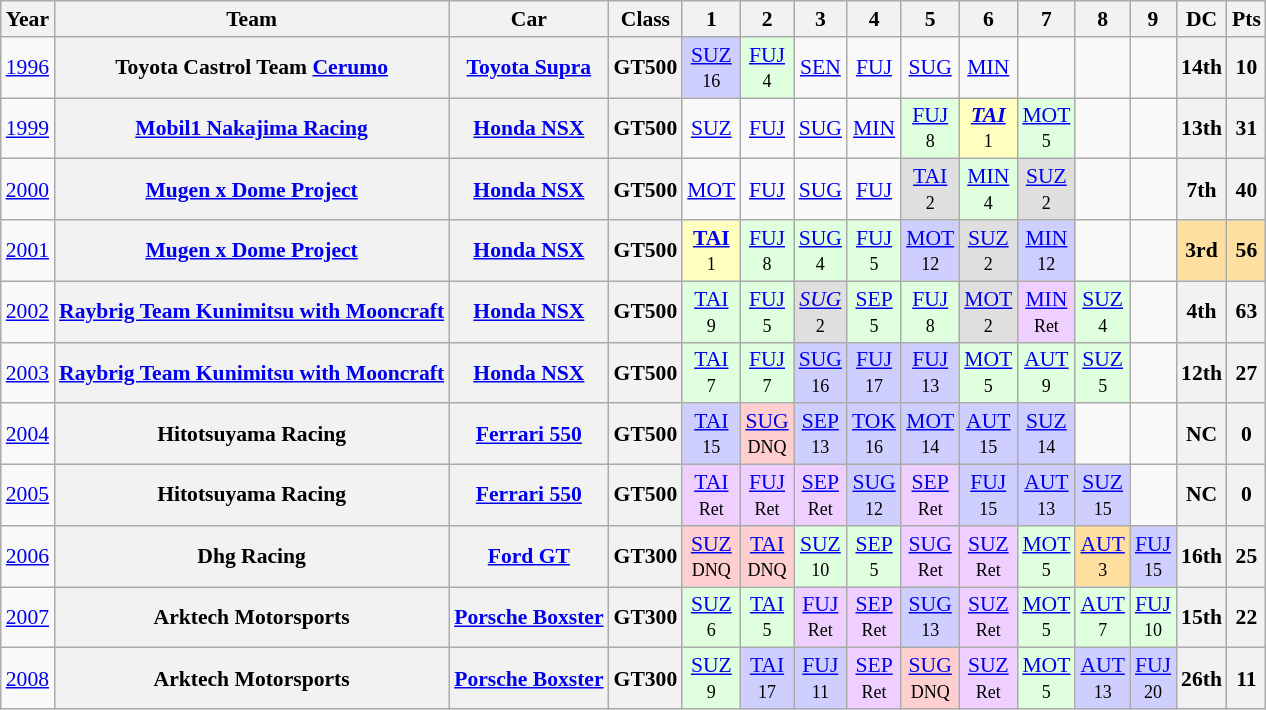<table class="wikitable" style="text-align:center; font-size:90%">
<tr>
<th>Year</th>
<th>Team</th>
<th>Car</th>
<th>Class</th>
<th>1</th>
<th>2</th>
<th>3</th>
<th>4</th>
<th>5</th>
<th>6</th>
<th>7</th>
<th>8</th>
<th>9</th>
<th>DC</th>
<th>Pts</th>
</tr>
<tr>
<td><a href='#'>1996</a></td>
<th>Toyota Castrol Team <a href='#'>Cerumo</a></th>
<th><a href='#'>Toyota Supra</a></th>
<th>GT500</th>
<td style="background:#CFCFFF;"><a href='#'>SUZ</a><br><small>16</small></td>
<td style="background:#DFFFDF;"><a href='#'>FUJ</a><br><small>4</small></td>
<td><a href='#'>SEN</a></td>
<td><a href='#'>FUJ</a></td>
<td><a href='#'>SUG</a></td>
<td><a href='#'>MIN</a></td>
<td></td>
<td></td>
<td></td>
<th>14th</th>
<th>10</th>
</tr>
<tr>
<td><a href='#'>1999</a></td>
<th><a href='#'>Mobil1 Nakajima Racing</a></th>
<th><a href='#'>Honda NSX</a></th>
<th>GT500</th>
<td><a href='#'>SUZ</a></td>
<td><a href='#'>FUJ</a></td>
<td><a href='#'>SUG</a></td>
<td><a href='#'>MIN</a></td>
<td style="background:#DFFFDF;"><a href='#'>FUJ</a><br><small>8</small></td>
<td style="background:#FFFFBF;"><strong><em><a href='#'>TAI</a></em></strong><br><small>1</small></td>
<td style="background:#DFFFDF;"><a href='#'>MOT</a><br><small>5</small></td>
<td></td>
<td></td>
<th>13th</th>
<th>31</th>
</tr>
<tr>
<td><a href='#'>2000</a></td>
<th><a href='#'>Mugen x Dome Project</a></th>
<th><a href='#'>Honda NSX</a></th>
<th>GT500</th>
<td><a href='#'>MOT</a></td>
<td><a href='#'>FUJ</a></td>
<td><a href='#'>SUG</a></td>
<td><a href='#'>FUJ</a></td>
<td style="background:#DFDFDF;"><a href='#'>TAI</a><br><small>2</small></td>
<td style="background:#DFFFDF;"><a href='#'>MIN</a><br><small>4</small></td>
<td style="background:#DFDFDF;"><a href='#'>SUZ</a><br><small>2</small></td>
<td></td>
<td></td>
<th>7th</th>
<th>40</th>
</tr>
<tr>
<td><a href='#'>2001</a></td>
<th><a href='#'>Mugen x Dome Project</a></th>
<th><a href='#'>Honda NSX</a></th>
<th>GT500</th>
<td style="background:#FFFFBF;"><strong><a href='#'>TAI</a></strong><br><small>1</small></td>
<td style="background:#DFFFDF;"><a href='#'>FUJ</a><br><small>8</small></td>
<td style="background:#DFFFDF;"><a href='#'>SUG</a><br><small>4</small></td>
<td style="background:#DFFFDF;"><a href='#'>FUJ</a><br><small>5</small></td>
<td style="background:#CFCFFF;"><a href='#'>MOT</a><br><small>12</small></td>
<td style="background:#DFDFDF;"><a href='#'>SUZ</a><br><small>2</small></td>
<td style="background:#CFCFFF;"><a href='#'>MIN</a><br><small>12</small></td>
<td></td>
<td></td>
<td style="background:#FFDF9F;"><strong>3rd</strong></td>
<td style="background:#FFDF9F;"><strong>56</strong></td>
</tr>
<tr>
<td><a href='#'>2002</a></td>
<th><a href='#'>Raybrig Team Kunimitsu with Mooncraft</a></th>
<th><a href='#'>Honda NSX</a></th>
<th>GT500</th>
<td style="background:#DFFFDF;"><a href='#'>TAI</a><br><small>9</small></td>
<td style="background:#DFFFDF;"><a href='#'>FUJ</a><br><small>5</small></td>
<td style="background:#DFDFDF;"><em><a href='#'>SUG</a></em><br><small>2</small></td>
<td style="background:#DFFFDF;"><a href='#'>SEP</a><br><small>5</small></td>
<td style="background:#DFFFDF;"><a href='#'>FUJ</a><br><small>8</small></td>
<td style="background:#DFDFDF;"><a href='#'>MOT</a><br><small>2</small></td>
<td style="background:#EFCFFF;"><a href='#'>MIN</a><br><small>Ret</small></td>
<td style="background:#DFFFDF;"><a href='#'>SUZ</a><br><small>4</small></td>
<td></td>
<th>4th</th>
<th>63</th>
</tr>
<tr>
<td><a href='#'>2003</a></td>
<th><a href='#'>Raybrig Team Kunimitsu with Mooncraft</a></th>
<th><a href='#'>Honda NSX</a></th>
<th>GT500</th>
<td style="background:#DFFFDF;"><a href='#'>TAI</a><br><small>7</small></td>
<td style="background:#DFFFDF;"><a href='#'>FUJ</a><br><small>7</small></td>
<td style="background:#CFCFFF;"><a href='#'>SUG</a><br><small>16</small></td>
<td style="background:#CFCFFF;"><a href='#'>FUJ</a><br><small>17</small></td>
<td style="background:#CFCFFF;"><a href='#'>FUJ</a><br><small>13</small></td>
<td style="background:#DFFFDF;"><a href='#'>MOT</a><br><small>5</small></td>
<td style="background:#DFFFDF;"><a href='#'>AUT</a><br><small>9</small></td>
<td style="background:#DFFFDF;"><a href='#'>SUZ</a><br><small>5</small></td>
<td></td>
<th>12th</th>
<th>27</th>
</tr>
<tr>
<td><a href='#'>2004</a></td>
<th>Hitotsuyama Racing</th>
<th><a href='#'>Ferrari 550</a></th>
<th>GT500</th>
<td style="background:#CFCFFF;"><a href='#'>TAI</a><br><small>15</small></td>
<td style="background:#FFCFCF;"><a href='#'>SUG</a><br><small>DNQ</small></td>
<td style="background:#CFCFFF;"><a href='#'>SEP</a><br><small>13</small></td>
<td style="background:#CFCFFF;"><a href='#'>TOK</a><br><small>16</small></td>
<td style="background:#CFCFFF;"><a href='#'>MOT</a><br><small>14</small></td>
<td style="background:#CFCFFF;"><a href='#'>AUT</a><br><small>15</small></td>
<td style="background:#CFCFFF;"><a href='#'>SUZ</a><br><small>14</small></td>
<td></td>
<td></td>
<th>NC</th>
<th>0</th>
</tr>
<tr>
<td><a href='#'>2005</a></td>
<th>Hitotsuyama Racing</th>
<th><a href='#'>Ferrari 550</a></th>
<th>GT500</th>
<td style="background:#EFCFFF;"><a href='#'>TAI</a><br><small>Ret</small></td>
<td style="background:#EFCFFF;"><a href='#'>FUJ</a><br><small>Ret</small></td>
<td style="background:#EFCFFF;"><a href='#'>SEP</a><br><small>Ret</small></td>
<td style="background:#CFCFFF;"><a href='#'>SUG</a><br><small>12</small></td>
<td style="background:#EFCFFF;"><a href='#'>SEP</a><br><small>Ret</small></td>
<td style="background:#CFCFFF;"><a href='#'>FUJ</a><br><small>15</small></td>
<td style="background:#CFCFFF;"><a href='#'>AUT</a><br><small>13</small></td>
<td style="background:#CFCFFF;"><a href='#'>SUZ</a><br><small>15</small></td>
<td></td>
<th>NC</th>
<th>0</th>
</tr>
<tr>
<td><a href='#'>2006</a></td>
<th>Dhg Racing</th>
<th><a href='#'>Ford GT</a></th>
<th>GT300</th>
<td style="background:#FFCFCF;"><a href='#'>SUZ</a><br><small>DNQ</small></td>
<td style="background:#FFCFCF;"><a href='#'>TAI</a><br><small>DNQ</small></td>
<td style="background:#DFFFDF;"><a href='#'>SUZ</a><br><small>10</small></td>
<td style="background:#DFFFDF;"><a href='#'>SEP</a><br><small>5</small></td>
<td style="background:#EFCFFF;"><a href='#'>SUG</a><br><small>Ret</small></td>
<td style="background:#EFCFFF;"><a href='#'>SUZ</a><br><small>Ret</small></td>
<td style="background:#DFFFDF;"><a href='#'>MOT</a><br><small>5</small></td>
<td style="background:#FFDF9F;"><a href='#'>AUT</a><br><small>3</small></td>
<td style="background:#CFCFFF;"><a href='#'>FUJ</a><br><small>15</small></td>
<th>16th</th>
<th>25</th>
</tr>
<tr>
<td><a href='#'>2007</a></td>
<th>Arktech Motorsports</th>
<th><a href='#'>Porsche Boxster</a></th>
<th>GT300</th>
<td style="background:#DFFFDF;"><a href='#'>SUZ</a><br><small>6</small></td>
<td style="background:#DFFFDF;"><a href='#'>TAI</a><br><small>5</small></td>
<td style="background:#EFCFFF;"><a href='#'>FUJ</a><br><small>Ret</small></td>
<td style="background:#EFCFFF;"><a href='#'>SEP</a><br><small>Ret</small></td>
<td style="background:#CFCFFF;"><a href='#'>SUG</a><br><small>13</small></td>
<td style="background:#EFCFFF;"><a href='#'>SUZ</a><br><small>Ret</small></td>
<td style="background:#DFFFDF;"><a href='#'>MOT</a><br><small>5</small></td>
<td style="background:#DFFFDF;"><a href='#'>AUT</a><br><small>7</small></td>
<td style="background:#DFFFDF;"><a href='#'>FUJ</a><br><small>10</small></td>
<th>15th</th>
<th>22</th>
</tr>
<tr>
<td><a href='#'>2008</a></td>
<th>Arktech Motorsports</th>
<th><a href='#'>Porsche Boxster</a></th>
<th>GT300</th>
<td style="background:#DFFFDF;"><a href='#'>SUZ</a><br><small>9</small></td>
<td style="background:#CFCFFF;"><a href='#'>TAI</a><br><small>17</small></td>
<td style="background:#CFCFFF;"><a href='#'>FUJ</a><br><small>11</small></td>
<td style="background:#EFCFFF;"><a href='#'>SEP</a><br><small>Ret</small></td>
<td style="background:#FFCFCF;"><a href='#'>SUG</a><br><small>DNQ</small></td>
<td style="background:#EFCFFF;"><a href='#'>SUZ</a><br><small>Ret</small></td>
<td style="background:#DFFFDF;"><a href='#'>MOT</a><br><small>5</small></td>
<td style="background:#CFCFFF;"><a href='#'>AUT</a><br><small>13</small></td>
<td style="background:#CFCFFF;"><a href='#'>FUJ</a><br><small>20</small></td>
<th>26th</th>
<th>11</th>
</tr>
</table>
